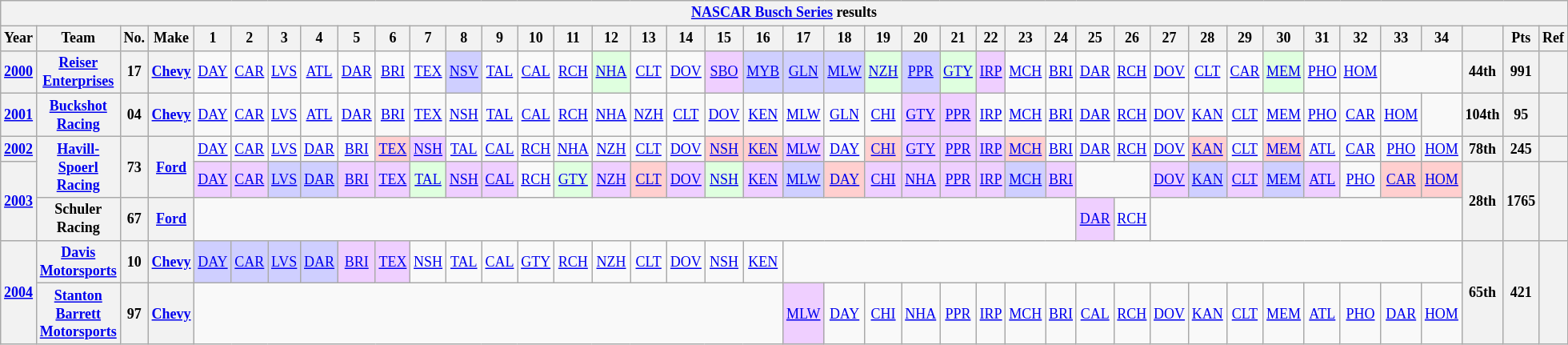<table class="wikitable" style="text-align:center; font-size:75%">
<tr>
<th colspan=41><a href='#'>NASCAR Busch Series</a> results</th>
</tr>
<tr>
<th>Year</th>
<th>Team</th>
<th>No.</th>
<th>Make</th>
<th>1</th>
<th>2</th>
<th>3</th>
<th>4</th>
<th>5</th>
<th>6</th>
<th>7</th>
<th>8</th>
<th>9</th>
<th>10</th>
<th>11</th>
<th>12</th>
<th>13</th>
<th>14</th>
<th>15</th>
<th>16</th>
<th>17</th>
<th>18</th>
<th>19</th>
<th>20</th>
<th>21</th>
<th>22</th>
<th>23</th>
<th>24</th>
<th>25</th>
<th>26</th>
<th>27</th>
<th>28</th>
<th>29</th>
<th>30</th>
<th>31</th>
<th>32</th>
<th>33</th>
<th>34</th>
<th></th>
<th>Pts</th>
<th>Ref</th>
</tr>
<tr>
<th><a href='#'>2000</a></th>
<th><a href='#'>Reiser Enterprises</a></th>
<th>17</th>
<th><a href='#'>Chevy</a></th>
<td><a href='#'>DAY</a></td>
<td><a href='#'>CAR</a></td>
<td><a href='#'>LVS</a></td>
<td><a href='#'>ATL</a></td>
<td><a href='#'>DAR</a></td>
<td><a href='#'>BRI</a></td>
<td><a href='#'>TEX</a></td>
<td style="background:#CFCFFF;"><a href='#'>NSV</a><br></td>
<td><a href='#'>TAL</a></td>
<td><a href='#'>CAL</a></td>
<td><a href='#'>RCH</a></td>
<td style="background:#DFFFDF;"><a href='#'>NHA</a><br></td>
<td><a href='#'>CLT</a></td>
<td><a href='#'>DOV</a></td>
<td style="background:#EFCFFF;"><a href='#'>SBO</a><br></td>
<td style="background:#CFCFFF;"><a href='#'>MYB</a><br></td>
<td style="background:#CFCFFF;"><a href='#'>GLN</a><br></td>
<td style="background:#CFCFFF;"><a href='#'>MLW</a><br></td>
<td style="background:#DFFFDF;"><a href='#'>NZH</a><br></td>
<td style="background:#CFCFFF;"><a href='#'>PPR</a><br></td>
<td style="background:#DFFFDF;"><a href='#'>GTY</a><br></td>
<td style="background:#EFCFFF;"><a href='#'>IRP</a><br></td>
<td><a href='#'>MCH</a></td>
<td><a href='#'>BRI</a></td>
<td><a href='#'>DAR</a></td>
<td><a href='#'>RCH</a></td>
<td><a href='#'>DOV</a></td>
<td><a href='#'>CLT</a></td>
<td><a href='#'>CAR</a></td>
<td style="background:#DFFFDF;"><a href='#'>MEM</a><br></td>
<td><a href='#'>PHO</a></td>
<td><a href='#'>HOM</a></td>
<td colspan=2></td>
<th>44th</th>
<th>991</th>
<th></th>
</tr>
<tr>
<th><a href='#'>2001</a></th>
<th><a href='#'>Buckshot Racing</a></th>
<th>04</th>
<th><a href='#'>Chevy</a></th>
<td><a href='#'>DAY</a></td>
<td><a href='#'>CAR</a></td>
<td><a href='#'>LVS</a></td>
<td><a href='#'>ATL</a></td>
<td><a href='#'>DAR</a></td>
<td><a href='#'>BRI</a></td>
<td><a href='#'>TEX</a></td>
<td><a href='#'>NSH</a></td>
<td><a href='#'>TAL</a></td>
<td><a href='#'>CAL</a></td>
<td><a href='#'>RCH</a></td>
<td><a href='#'>NHA</a></td>
<td><a href='#'>NZH</a></td>
<td><a href='#'>CLT</a></td>
<td><a href='#'>DOV</a></td>
<td><a href='#'>KEN</a></td>
<td><a href='#'>MLW</a></td>
<td><a href='#'>GLN</a></td>
<td><a href='#'>CHI</a></td>
<td style="background:#EFCFFF;"><a href='#'>GTY</a><br></td>
<td style="background:#EFCFFF;"><a href='#'>PPR</a><br></td>
<td><a href='#'>IRP</a></td>
<td><a href='#'>MCH</a></td>
<td><a href='#'>BRI</a></td>
<td><a href='#'>DAR</a></td>
<td><a href='#'>RCH</a></td>
<td><a href='#'>DOV</a></td>
<td><a href='#'>KAN</a></td>
<td><a href='#'>CLT</a></td>
<td><a href='#'>MEM</a></td>
<td><a href='#'>PHO</a></td>
<td><a href='#'>CAR</a></td>
<td><a href='#'>HOM</a></td>
<td></td>
<th>104th</th>
<th>95</th>
<th></th>
</tr>
<tr>
<th><a href='#'>2002</a></th>
<th rowspan=2><a href='#'>Havill-Spoerl Racing</a></th>
<th rowspan=2>73</th>
<th rowspan=2><a href='#'>Ford</a></th>
<td><a href='#'>DAY</a></td>
<td><a href='#'>CAR</a></td>
<td><a href='#'>LVS</a></td>
<td><a href='#'>DAR</a></td>
<td><a href='#'>BRI</a></td>
<td style="background:#FFCFCF;"><a href='#'>TEX</a><br></td>
<td style="background:#EFCFFF;"><a href='#'>NSH</a><br></td>
<td><a href='#'>TAL</a></td>
<td><a href='#'>CAL</a></td>
<td><a href='#'>RCH</a></td>
<td><a href='#'>NHA</a></td>
<td><a href='#'>NZH</a></td>
<td><a href='#'>CLT</a></td>
<td><a href='#'>DOV</a></td>
<td style="background:#FFCFCF;"><a href='#'>NSH</a><br></td>
<td style="background:#FFCFCF;"><a href='#'>KEN</a><br></td>
<td style="background:#EFCFFF;"><a href='#'>MLW</a><br></td>
<td><a href='#'>DAY</a></td>
<td style="background:#FFCFCF;"><a href='#'>CHI</a><br></td>
<td style="background:#EFCFFF;"><a href='#'>GTY</a><br></td>
<td style="background:#EFCFFF;"><a href='#'>PPR</a><br></td>
<td style="background:#EFCFFF;"><a href='#'>IRP</a><br></td>
<td style="background:#FFCFCF;"><a href='#'>MCH</a><br></td>
<td><a href='#'>BRI</a></td>
<td><a href='#'>DAR</a></td>
<td><a href='#'>RCH</a></td>
<td><a href='#'>DOV</a></td>
<td style="background:#FFCFCF;"><a href='#'>KAN</a><br></td>
<td><a href='#'>CLT</a></td>
<td style="background:#FFCFCF;"><a href='#'>MEM</a><br></td>
<td><a href='#'>ATL</a></td>
<td><a href='#'>CAR</a></td>
<td><a href='#'>PHO</a></td>
<td><a href='#'>HOM</a></td>
<th>78th</th>
<th>245</th>
<th></th>
</tr>
<tr>
<th rowspan=2><a href='#'>2003</a></th>
<td style="background:#EFCFFF;"><a href='#'>DAY</a><br></td>
<td style="background:#EFCFFF;"><a href='#'>CAR</a><br></td>
<td style="background:#CFCFFF;"><a href='#'>LVS</a><br></td>
<td style="background:#CFCFFF;"><a href='#'>DAR</a><br></td>
<td style="background:#EFCFFF;"><a href='#'>BRI</a><br></td>
<td style="background:#EFCFFF;"><a href='#'>TEX</a><br></td>
<td style="background:#DFFFDF;"><a href='#'>TAL</a><br></td>
<td style="background:#EFCFFF;"><a href='#'>NSH</a><br></td>
<td style="background:#EFCFFF;"><a href='#'>CAL</a><br></td>
<td><a href='#'>RCH</a></td>
<td style="background:#DFFFDF;"><a href='#'>GTY</a><br></td>
<td style="background:#EFCFFF;"><a href='#'>NZH</a><br></td>
<td style="background:#FFCFCF;"><a href='#'>CLT</a><br></td>
<td style="background:#EFCFFF;"><a href='#'>DOV</a><br></td>
<td style="background:#DFFFDF;"><a href='#'>NSH</a><br></td>
<td style="background:#EFCFFF;"><a href='#'>KEN</a><br></td>
<td style="background:#CFCFFF;"><a href='#'>MLW</a><br></td>
<td style="background:#FFCFCF;"><a href='#'>DAY</a><br></td>
<td style="background:#EFCFFF;"><a href='#'>CHI</a><br></td>
<td style="background:#EFCFFF;"><a href='#'>NHA</a><br></td>
<td style="background:#EFCFFF;"><a href='#'>PPR</a><br></td>
<td style="background:#EFCFFF;"><a href='#'>IRP</a><br></td>
<td style="background:#CFCFFF;"><a href='#'>MCH</a><br></td>
<td style="background:#EFCFFF;"><a href='#'>BRI</a><br></td>
<td colspan=2></td>
<td style="background:#EFCFFF;"><a href='#'>DOV</a><br></td>
<td style="background:#CFCFFF;"><a href='#'>KAN</a><br></td>
<td style="background:#EFCFFF;"><a href='#'>CLT</a><br></td>
<td style="background:#CFCFFF;"><a href='#'>MEM</a><br></td>
<td style="background:#EFCFFF;"><a href='#'>ATL</a><br></td>
<td><a href='#'>PHO</a></td>
<td style="background:#FFCFCF;"><a href='#'>CAR</a><br></td>
<td style="background:#FFCFCF;"><a href='#'>HOM</a><br></td>
<th rowspan=2>28th</th>
<th rowspan=2>1765</th>
<th rowspan=2></th>
</tr>
<tr>
<th>Schuler Racing</th>
<th>67</th>
<th><a href='#'>Ford</a></th>
<td colspan=24></td>
<td style="background:#EFCFFF;"><a href='#'>DAR</a><br></td>
<td><a href='#'>RCH</a></td>
<td colspan=8></td>
</tr>
<tr>
<th rowspan=2><a href='#'>2004</a></th>
<th><a href='#'>Davis Motorsports</a></th>
<th>10</th>
<th><a href='#'>Chevy</a></th>
<td style="background:#CFCFFF;"><a href='#'>DAY</a><br></td>
<td style="background:#CFCFFF;"><a href='#'>CAR</a><br></td>
<td style="background:#CFCFFF;"><a href='#'>LVS</a><br></td>
<td style="background:#CFCFFF;"><a href='#'>DAR</a><br></td>
<td style="background:#EFCFFF;"><a href='#'>BRI</a><br></td>
<td style="background:#EFCFFF;"><a href='#'>TEX</a><br></td>
<td><a href='#'>NSH</a></td>
<td><a href='#'>TAL</a></td>
<td><a href='#'>CAL</a></td>
<td><a href='#'>GTY</a></td>
<td><a href='#'>RCH</a></td>
<td><a href='#'>NZH</a></td>
<td><a href='#'>CLT</a></td>
<td><a href='#'>DOV</a></td>
<td><a href='#'>NSH</a></td>
<td><a href='#'>KEN</a></td>
<td colspan=18></td>
<th rowspan=2>65th</th>
<th rowspan=2>421</th>
<th rowspan=2></th>
</tr>
<tr>
<th><a href='#'>Stanton Barrett Motorsports</a></th>
<th>97</th>
<th><a href='#'>Chevy</a></th>
<td colspan=16></td>
<td style="background:#EFCFFF;"><a href='#'>MLW</a><br></td>
<td><a href='#'>DAY</a></td>
<td><a href='#'>CHI</a></td>
<td><a href='#'>NHA</a></td>
<td><a href='#'>PPR</a></td>
<td><a href='#'>IRP</a></td>
<td><a href='#'>MCH</a></td>
<td><a href='#'>BRI</a></td>
<td><a href='#'>CAL</a></td>
<td><a href='#'>RCH</a></td>
<td><a href='#'>DOV</a></td>
<td><a href='#'>KAN</a></td>
<td><a href='#'>CLT</a></td>
<td><a href='#'>MEM</a></td>
<td><a href='#'>ATL</a></td>
<td><a href='#'>PHO</a></td>
<td><a href='#'>DAR</a></td>
<td><a href='#'>HOM</a></td>
</tr>
</table>
